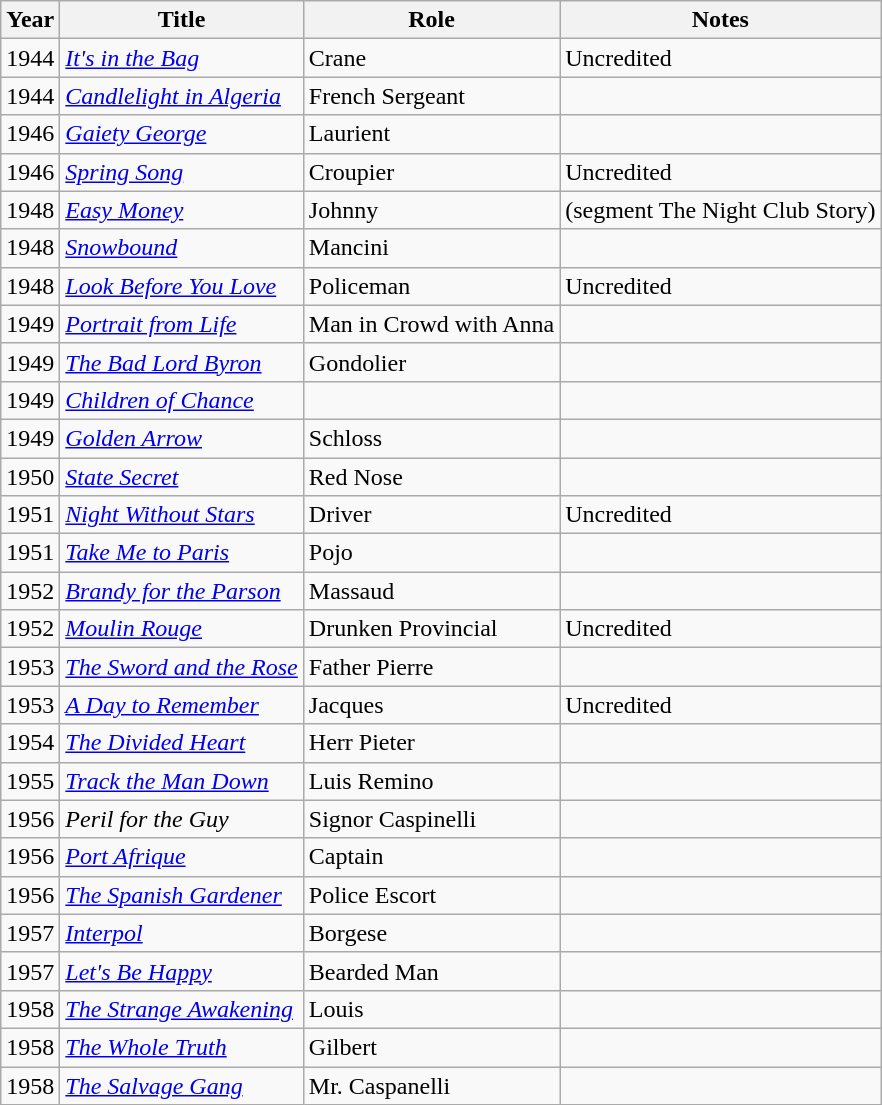<table class="wikitable">
<tr>
<th>Year</th>
<th>Title</th>
<th>Role</th>
<th>Notes</th>
</tr>
<tr>
<td>1944</td>
<td><em><a href='#'>It's in the Bag</a></em></td>
<td>Crane</td>
<td>Uncredited</td>
</tr>
<tr>
<td>1944</td>
<td><em><a href='#'>Candlelight in Algeria</a></em></td>
<td>French Sergeant</td>
<td></td>
</tr>
<tr>
<td>1946</td>
<td><em><a href='#'>Gaiety George</a></em></td>
<td>Laurient</td>
<td></td>
</tr>
<tr>
<td>1946</td>
<td><em><a href='#'>Spring Song</a></em></td>
<td>Croupier</td>
<td>Uncredited</td>
</tr>
<tr>
<td>1948</td>
<td><em><a href='#'>Easy Money</a></em></td>
<td>Johnny</td>
<td>(segment The Night Club Story)</td>
</tr>
<tr>
<td>1948</td>
<td><em><a href='#'>Snowbound</a></em></td>
<td>Mancini</td>
<td></td>
</tr>
<tr>
<td>1948</td>
<td><em><a href='#'>Look Before You Love</a></em></td>
<td>Policeman</td>
<td>Uncredited</td>
</tr>
<tr>
<td>1949</td>
<td><em><a href='#'>Portrait from Life</a></em></td>
<td>Man in Crowd with Anna</td>
<td></td>
</tr>
<tr>
<td>1949</td>
<td><em><a href='#'>The Bad Lord Byron</a></em></td>
<td>Gondolier</td>
<td></td>
</tr>
<tr>
<td>1949</td>
<td><em><a href='#'>Children of Chance</a></em></td>
<td></td>
<td></td>
</tr>
<tr>
<td>1949</td>
<td><em><a href='#'>Golden Arrow</a></em></td>
<td>Schloss</td>
<td></td>
</tr>
<tr>
<td>1950</td>
<td><em><a href='#'>State Secret</a></em></td>
<td>Red Nose</td>
<td></td>
</tr>
<tr>
<td>1951</td>
<td><em><a href='#'>Night Without Stars</a></em></td>
<td>Driver</td>
<td>Uncredited</td>
</tr>
<tr>
<td>1951</td>
<td><em><a href='#'>Take Me to Paris</a></em></td>
<td>Pojo</td>
<td></td>
</tr>
<tr>
<td>1952</td>
<td><em><a href='#'>Brandy for the Parson</a></em></td>
<td>Massaud</td>
<td></td>
</tr>
<tr>
<td>1952</td>
<td><em><a href='#'>Moulin Rouge</a></em></td>
<td>Drunken Provincial</td>
<td>Uncredited</td>
</tr>
<tr>
<td>1953</td>
<td><em><a href='#'>The Sword and the Rose</a></em></td>
<td>Father Pierre</td>
<td></td>
</tr>
<tr>
<td>1953</td>
<td><em><a href='#'>A Day to Remember</a></em></td>
<td>Jacques</td>
<td>Uncredited</td>
</tr>
<tr>
<td>1954</td>
<td><em><a href='#'>The Divided Heart</a></em></td>
<td>Herr Pieter</td>
<td></td>
</tr>
<tr>
<td>1955</td>
<td><em><a href='#'>Track the Man Down</a></em></td>
<td>Luis Remino</td>
<td></td>
</tr>
<tr>
<td>1956</td>
<td><em>Peril for the Guy</em></td>
<td>Signor Caspinelli</td>
<td></td>
</tr>
<tr>
<td>1956</td>
<td><em><a href='#'>Port Afrique</a></em></td>
<td>Captain</td>
<td></td>
</tr>
<tr>
<td>1956</td>
<td><em><a href='#'>The Spanish Gardener</a></em></td>
<td>Police Escort</td>
<td></td>
</tr>
<tr>
<td>1957</td>
<td><em><a href='#'>Interpol</a></em></td>
<td>Borgese</td>
<td></td>
</tr>
<tr>
<td>1957</td>
<td><em><a href='#'>Let's Be Happy</a></em></td>
<td>Bearded Man</td>
<td></td>
</tr>
<tr>
<td>1958</td>
<td><em><a href='#'>The Strange Awakening</a></em></td>
<td>Louis</td>
<td></td>
</tr>
<tr>
<td>1958</td>
<td><em><a href='#'>The Whole Truth</a></em></td>
<td>Gilbert</td>
<td></td>
</tr>
<tr>
<td>1958</td>
<td><em><a href='#'>The Salvage Gang</a></em></td>
<td>Mr. Caspanelli</td>
<td></td>
</tr>
</table>
